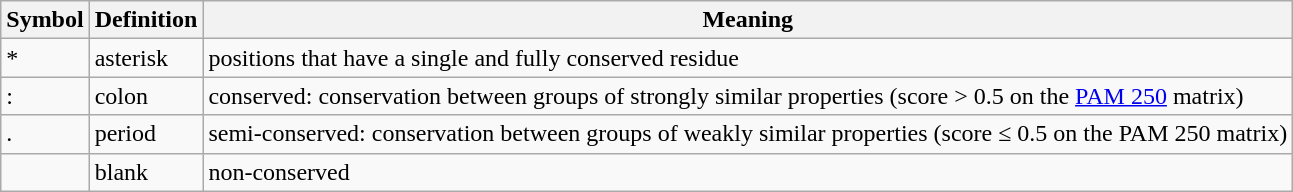<table class="wikitable">
<tr>
<th>Symbol</th>
<th>Definition</th>
<th>Meaning</th>
</tr>
<tr>
<td>*</td>
<td>asterisk</td>
<td>positions that have a single and fully conserved residue</td>
</tr>
<tr>
<td>:</td>
<td>colon</td>
<td>conserved: conservation between groups of strongly similar properties (score > 0.5 on the <a href='#'>PAM 250</a> matrix)</td>
</tr>
<tr>
<td>.</td>
<td>period</td>
<td>semi-conserved: conservation between groups of weakly similar properties (score ≤ 0.5 on the PAM 250 matrix)</td>
</tr>
<tr>
<td></td>
<td>blank</td>
<td>non-conserved</td>
</tr>
</table>
